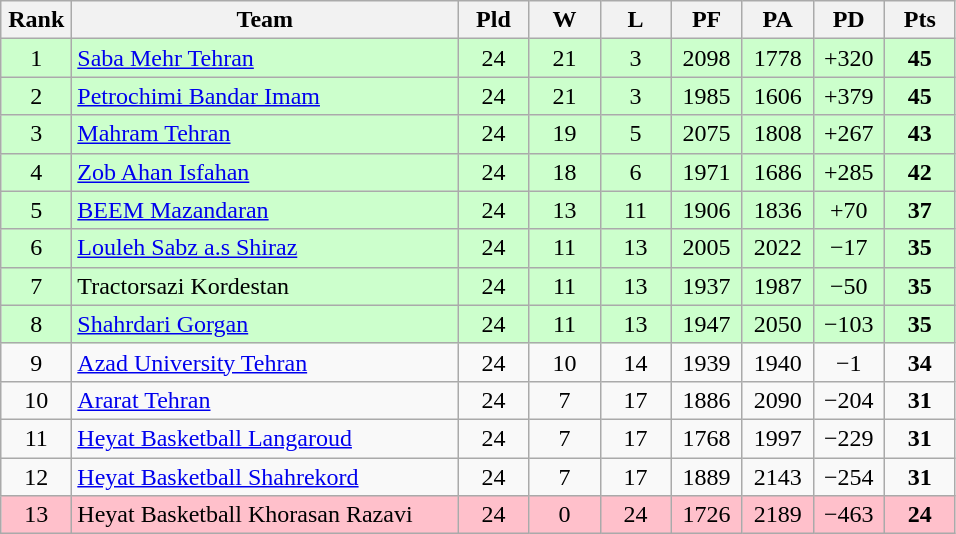<table class="wikitable" style="text-align:center;">
<tr>
<th width=40>Rank</th>
<th width=250>Team</th>
<th width=40>Pld</th>
<th width=40>W</th>
<th width=40>L</th>
<th width=40>PF</th>
<th width=40>PA</th>
<th width=40>PD</th>
<th width=40>Pts</th>
</tr>
<tr bgcolor=ccffcc>
<td>1</td>
<td align="left"><a href='#'>Saba Mehr Tehran</a></td>
<td>24</td>
<td>21</td>
<td>3</td>
<td>2098</td>
<td>1778</td>
<td>+320</td>
<td><strong>45</strong></td>
</tr>
<tr bgcolor=ccffcc>
<td>2</td>
<td align="left"><a href='#'>Petrochimi Bandar Imam</a></td>
<td>24</td>
<td>21</td>
<td>3</td>
<td>1985</td>
<td>1606</td>
<td>+379</td>
<td><strong>45</strong></td>
</tr>
<tr bgcolor=ccffcc>
<td>3</td>
<td align="left"><a href='#'>Mahram Tehran</a></td>
<td>24</td>
<td>19</td>
<td>5</td>
<td>2075</td>
<td>1808</td>
<td>+267</td>
<td><strong>43</strong></td>
</tr>
<tr bgcolor=ccffcc>
<td>4</td>
<td align="left"><a href='#'>Zob Ahan Isfahan</a></td>
<td>24</td>
<td>18</td>
<td>6</td>
<td>1971</td>
<td>1686</td>
<td>+285</td>
<td><strong>42</strong></td>
</tr>
<tr bgcolor=ccffcc>
<td>5</td>
<td align="left"><a href='#'>BEEM Mazandaran</a></td>
<td>24</td>
<td>13</td>
<td>11</td>
<td>1906</td>
<td>1836</td>
<td>+70</td>
<td><strong>37</strong></td>
</tr>
<tr bgcolor=ccffcc>
<td>6</td>
<td align="left"><a href='#'>Louleh Sabz a.s Shiraz</a></td>
<td>24</td>
<td>11</td>
<td>13</td>
<td>2005</td>
<td>2022</td>
<td>−17</td>
<td><strong>35</strong></td>
</tr>
<tr bgcolor=ccffcc>
<td>7</td>
<td align="left">Tractorsazi Kordestan</td>
<td>24</td>
<td>11</td>
<td>13</td>
<td>1937</td>
<td>1987</td>
<td>−50</td>
<td><strong>35</strong></td>
</tr>
<tr bgcolor=ccffcc>
<td>8</td>
<td align="left"><a href='#'>Shahrdari Gorgan</a></td>
<td>24</td>
<td>11</td>
<td>13</td>
<td>1947</td>
<td>2050</td>
<td>−103</td>
<td><strong>35</strong></td>
</tr>
<tr>
<td>9</td>
<td align="left"><a href='#'>Azad University Tehran</a></td>
<td>24</td>
<td>10</td>
<td>14</td>
<td>1939</td>
<td>1940</td>
<td>−1</td>
<td><strong>34</strong></td>
</tr>
<tr>
<td>10</td>
<td align="left"><a href='#'>Ararat Tehran</a></td>
<td>24</td>
<td>7</td>
<td>17</td>
<td>1886</td>
<td>2090</td>
<td>−204</td>
<td><strong>31</strong></td>
</tr>
<tr>
<td>11</td>
<td align="left"><a href='#'>Heyat Basketball Langaroud</a></td>
<td>24</td>
<td>7</td>
<td>17</td>
<td>1768</td>
<td>1997</td>
<td>−229</td>
<td><strong>31</strong></td>
</tr>
<tr>
<td>12</td>
<td align="left"><a href='#'>Heyat Basketball Shahrekord</a></td>
<td>24</td>
<td>7</td>
<td>17</td>
<td>1889</td>
<td>2143</td>
<td>−254</td>
<td><strong>31</strong></td>
</tr>
<tr bgcolor=pink>
<td>13</td>
<td align="left">Heyat Basketball Khorasan Razavi</td>
<td>24</td>
<td>0</td>
<td>24</td>
<td>1726</td>
<td>2189</td>
<td>−463</td>
<td><strong>24</strong></td>
</tr>
</table>
